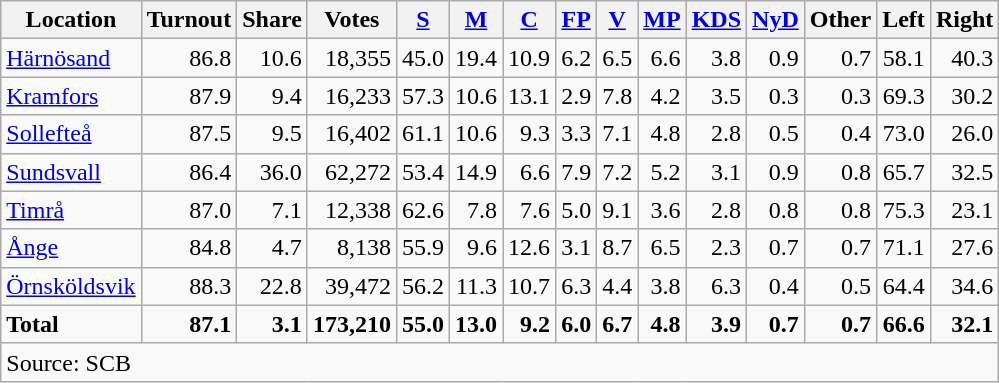<table class="wikitable sortable" style=text-align:right>
<tr>
<th>Location</th>
<th>Turnout</th>
<th>Share</th>
<th>Votes</th>
<th><a href='#'>S</a></th>
<th><a href='#'>M</a></th>
<th><a href='#'>C</a></th>
<th><a href='#'>FP</a></th>
<th><a href='#'>V</a></th>
<th><a href='#'>MP</a></th>
<th><a href='#'>KDS</a></th>
<th><a href='#'>NyD</a></th>
<th>Other</th>
<th>Left</th>
<th>Right</th>
</tr>
<tr>
<td align=left><a href='#'>Härnösand</a></td>
<td>86.8</td>
<td>10.6</td>
<td>18,355</td>
<td>45.0</td>
<td>19.4</td>
<td>10.9</td>
<td>6.2</td>
<td>6.5</td>
<td>6.6</td>
<td>3.8</td>
<td>0.9</td>
<td>0.7</td>
<td>58.1</td>
<td>40.3</td>
</tr>
<tr>
<td align=left><a href='#'>Kramfors</a></td>
<td>87.9</td>
<td>9.4</td>
<td>16,233</td>
<td>57.3</td>
<td>10.6</td>
<td>13.1</td>
<td>2.9</td>
<td>7.8</td>
<td>4.2</td>
<td>3.5</td>
<td>0.3</td>
<td>0.3</td>
<td>69.3</td>
<td>30.2</td>
</tr>
<tr>
<td align=left><a href='#'>Sollefteå</a></td>
<td>87.5</td>
<td>9.5</td>
<td>16,402</td>
<td>61.1</td>
<td>10.6</td>
<td>9.3</td>
<td>3.3</td>
<td>7.1</td>
<td>4.8</td>
<td>2.8</td>
<td>0.5</td>
<td>0.4</td>
<td>73.0</td>
<td>26.0</td>
</tr>
<tr>
<td align=left><a href='#'>Sundsvall</a></td>
<td>86.4</td>
<td>36.0</td>
<td>62,272</td>
<td>53.4</td>
<td>14.9</td>
<td>6.6</td>
<td>7.9</td>
<td>7.2</td>
<td>5.2</td>
<td>3.1</td>
<td>0.9</td>
<td>0.8</td>
<td>65.7</td>
<td>32.5</td>
</tr>
<tr>
<td align=left><a href='#'>Timrå</a></td>
<td>87.0</td>
<td>7.1</td>
<td>12,338</td>
<td>62.6</td>
<td>7.8</td>
<td>7.6</td>
<td>5.0</td>
<td>9.1</td>
<td>3.6</td>
<td>2.8</td>
<td>0.8</td>
<td>0.8</td>
<td>75.3</td>
<td>23.1</td>
</tr>
<tr>
<td align=left><a href='#'>Ånge</a></td>
<td>84.8</td>
<td>4.7</td>
<td>8,138</td>
<td>55.9</td>
<td>9.6</td>
<td>12.6</td>
<td>3.1</td>
<td>8.7</td>
<td>6.5</td>
<td>2.3</td>
<td>0.7</td>
<td>0.7</td>
<td>71.1</td>
<td>27.6</td>
</tr>
<tr>
<td align=left><a href='#'>Örnsköldsvik</a></td>
<td>88.3</td>
<td>22.8</td>
<td>39,472</td>
<td>56.2</td>
<td>11.3</td>
<td>10.7</td>
<td>6.3</td>
<td>4.4</td>
<td>3.8</td>
<td>6.3</td>
<td>0.4</td>
<td>0.5</td>
<td>64.4</td>
<td>34.6</td>
</tr>
<tr>
<td align=left><strong>Total</strong></td>
<td><strong>87.1</strong></td>
<td><strong>3.1</strong></td>
<td><strong>173,210</strong></td>
<td><strong>55.0</strong></td>
<td><strong>13.0</strong></td>
<td><strong>9.2</strong></td>
<td><strong>6.0</strong></td>
<td><strong>6.7</strong></td>
<td><strong>4.8</strong></td>
<td><strong>3.9</strong></td>
<td><strong>0.7</strong></td>
<td><strong>0.7</strong></td>
<td><strong>66.6</strong></td>
<td><strong>32.1</strong></td>
</tr>
<tr>
<td align=left colspan=15>Source: SCB </td>
</tr>
</table>
